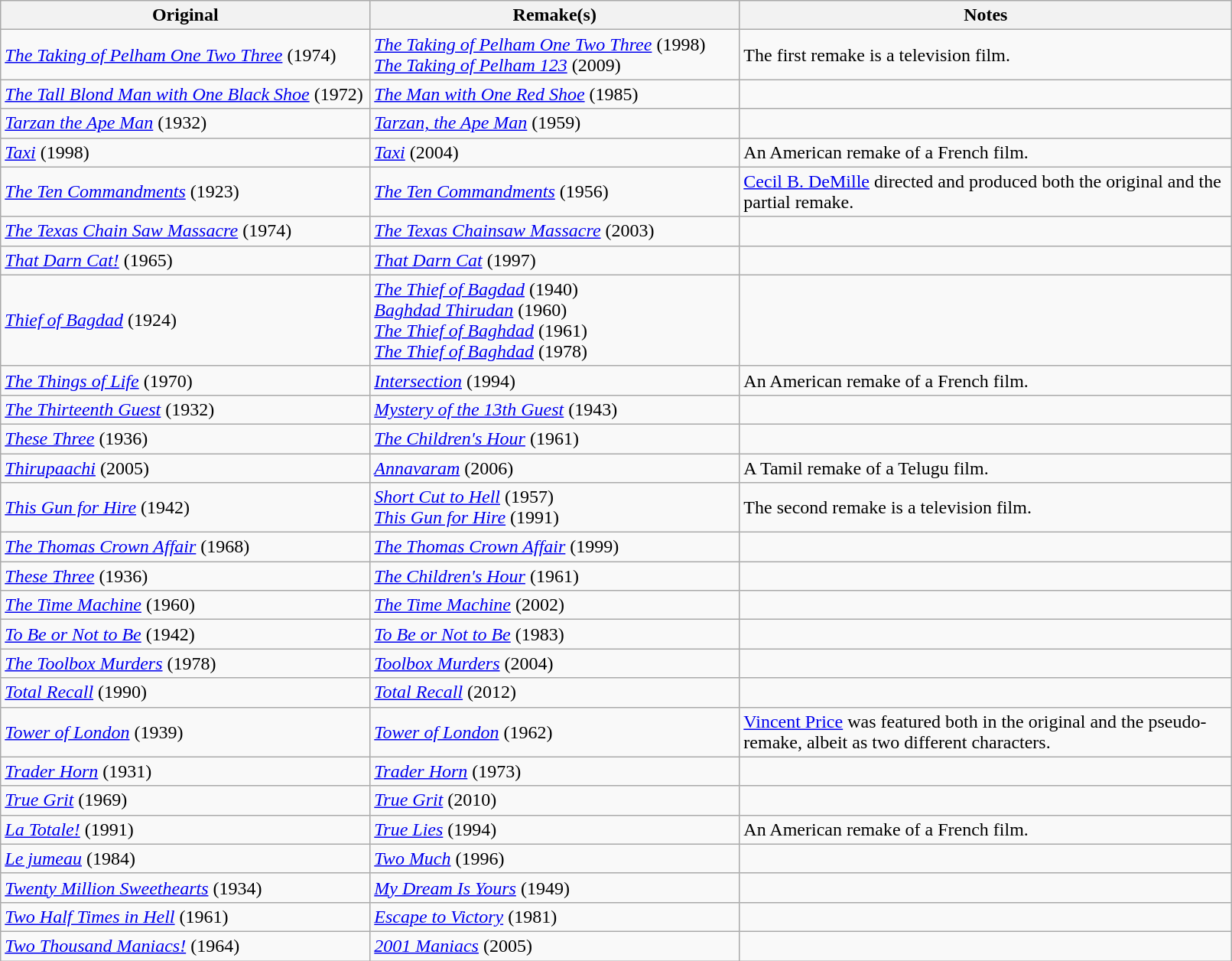<table class="wikitable" style="width:85%">
<tr>
<th style="width:30%">Original</th>
<th style="width:30%">Remake(s)</th>
<th>Notes</th>
</tr>
<tr>
<td><em><a href='#'>The Taking of Pelham One Two Three</a></em> (1974)</td>
<td><em><a href='#'>The Taking of Pelham One Two Three</a></em> (1998) <br> <em><a href='#'>The Taking of Pelham 123</a></em> (2009)</td>
<td>The first remake is a television film.</td>
</tr>
<tr>
<td><em><a href='#'>The Tall Blond Man with One Black Shoe</a></em> (1972)</td>
<td><em><a href='#'>The Man with One Red Shoe</a></em> (1985)</td>
<td></td>
</tr>
<tr>
<td><em><a href='#'>Tarzan the Ape Man</a></em> (1932)</td>
<td><em><a href='#'>Tarzan, the Ape Man</a></em> (1959)</td>
<td></td>
</tr>
<tr>
<td><em><a href='#'>Taxi</a></em> (1998)</td>
<td><em><a href='#'>Taxi</a></em> (2004)</td>
<td>An American remake of a French film.</td>
</tr>
<tr>
<td><em><a href='#'>The Ten Commandments</a></em> (1923)</td>
<td><em><a href='#'>The Ten Commandments</a></em> (1956)</td>
<td><a href='#'>Cecil B. DeMille</a> directed and produced both the original and the partial remake.</td>
</tr>
<tr>
<td><em><a href='#'>The Texas Chain Saw Massacre</a></em> (1974)</td>
<td><em><a href='#'>The Texas Chainsaw Massacre</a></em> (2003)</td>
<td></td>
</tr>
<tr>
<td><em><a href='#'>That Darn Cat!</a></em> (1965)</td>
<td><em><a href='#'>That Darn Cat</a></em> (1997)</td>
<td></td>
</tr>
<tr>
<td><em><a href='#'>Thief of Bagdad</a></em> (1924)</td>
<td><em><a href='#'>The Thief of Bagdad</a></em> (1940) <br> <em><a href='#'>Baghdad Thirudan</a></em> (1960) <br> <em><a href='#'>The Thief of Baghdad</a></em> (1961) <br> <em><a href='#'>The Thief of Baghdad</a></em> (1978)</td>
<td></td>
</tr>
<tr>
<td><em><a href='#'>The Things of Life</a></em> (1970)</td>
<td><em><a href='#'>Intersection</a></em> (1994)</td>
<td>An American remake of a French film.</td>
</tr>
<tr>
<td><em><a href='#'>The Thirteenth Guest</a></em> (1932)</td>
<td><em><a href='#'>Mystery of the 13th Guest</a></em> (1943)</td>
<td></td>
</tr>
<tr>
<td><em><a href='#'>These Three</a></em> (1936)</td>
<td><em><a href='#'>The Children's Hour</a></em> (1961)</td>
<td></td>
</tr>
<tr>
<td><em><a href='#'>Thirupaachi</a></em> (2005)</td>
<td><em><a href='#'>Annavaram</a></em> (2006)</td>
<td>A Tamil remake of a Telugu film.</td>
</tr>
<tr>
<td><em><a href='#'>This Gun for Hire</a></em> (1942)</td>
<td><em><a href='#'>Short Cut to Hell</a></em> (1957) <br> <em><a href='#'>This Gun for Hire</a></em> (1991)</td>
<td>The second remake is a television film.</td>
</tr>
<tr>
<td><em><a href='#'>The Thomas Crown Affair</a></em> (1968)</td>
<td><em><a href='#'>The Thomas Crown Affair</a></em> (1999)</td>
<td></td>
</tr>
<tr>
<td><em><a href='#'>These Three</a></em> (1936)</td>
<td><em><a href='#'>The Children's Hour</a></em> (1961)</td>
<td></td>
</tr>
<tr>
<td><em><a href='#'>The Time Machine</a></em> (1960)</td>
<td><em><a href='#'>The Time Machine</a></em> (2002)</td>
<td></td>
</tr>
<tr>
<td><em><a href='#'>To Be or Not to Be</a></em> (1942)</td>
<td><em><a href='#'>To Be or Not to Be</a></em> (1983)</td>
<td></td>
</tr>
<tr>
<td><em><a href='#'>The Toolbox Murders</a></em> (1978)</td>
<td><em><a href='#'>Toolbox Murders</a></em> (2004)</td>
<td></td>
</tr>
<tr>
<td><em><a href='#'>Total Recall</a></em> (1990)</td>
<td><em><a href='#'>Total Recall</a></em> (2012)</td>
<td></td>
</tr>
<tr>
<td><em><a href='#'>Tower of London</a></em> (1939)</td>
<td><em><a href='#'>Tower of London</a></em> (1962)</td>
<td><a href='#'>Vincent Price</a> was featured both in the original and the pseudo-remake, albeit as two different characters.</td>
</tr>
<tr>
<td><em><a href='#'>Trader Horn</a></em> (1931)</td>
<td><em><a href='#'>Trader Horn</a></em> (1973)</td>
<td></td>
</tr>
<tr>
<td><em><a href='#'>True Grit</a></em> (1969)</td>
<td><em><a href='#'>True Grit</a></em> (2010)</td>
<td></td>
</tr>
<tr>
<td><em><a href='#'>La Totale!</a></em> (1991)</td>
<td><em><a href='#'>True Lies</a></em> (1994)</td>
<td>An American remake of a French film.</td>
</tr>
<tr>
<td><em><a href='#'>Le jumeau</a></em> (1984)</td>
<td><em><a href='#'>Two Much</a></em> (1996)</td>
<td></td>
</tr>
<tr>
<td><em><a href='#'>Twenty Million Sweethearts</a></em> (1934)</td>
<td><em><a href='#'>My Dream Is Yours</a></em> (1949)</td>
<td></td>
</tr>
<tr>
<td><em><a href='#'>Two Half Times in Hell</a></em> (1961)</td>
<td><em><a href='#'>Escape to Victory</a></em> (1981)</td>
<td></td>
</tr>
<tr>
<td><em><a href='#'>Two Thousand Maniacs!</a></em> (1964)</td>
<td><em><a href='#'>2001 Maniacs</a></em> (2005)</td>
<td></td>
</tr>
</table>
